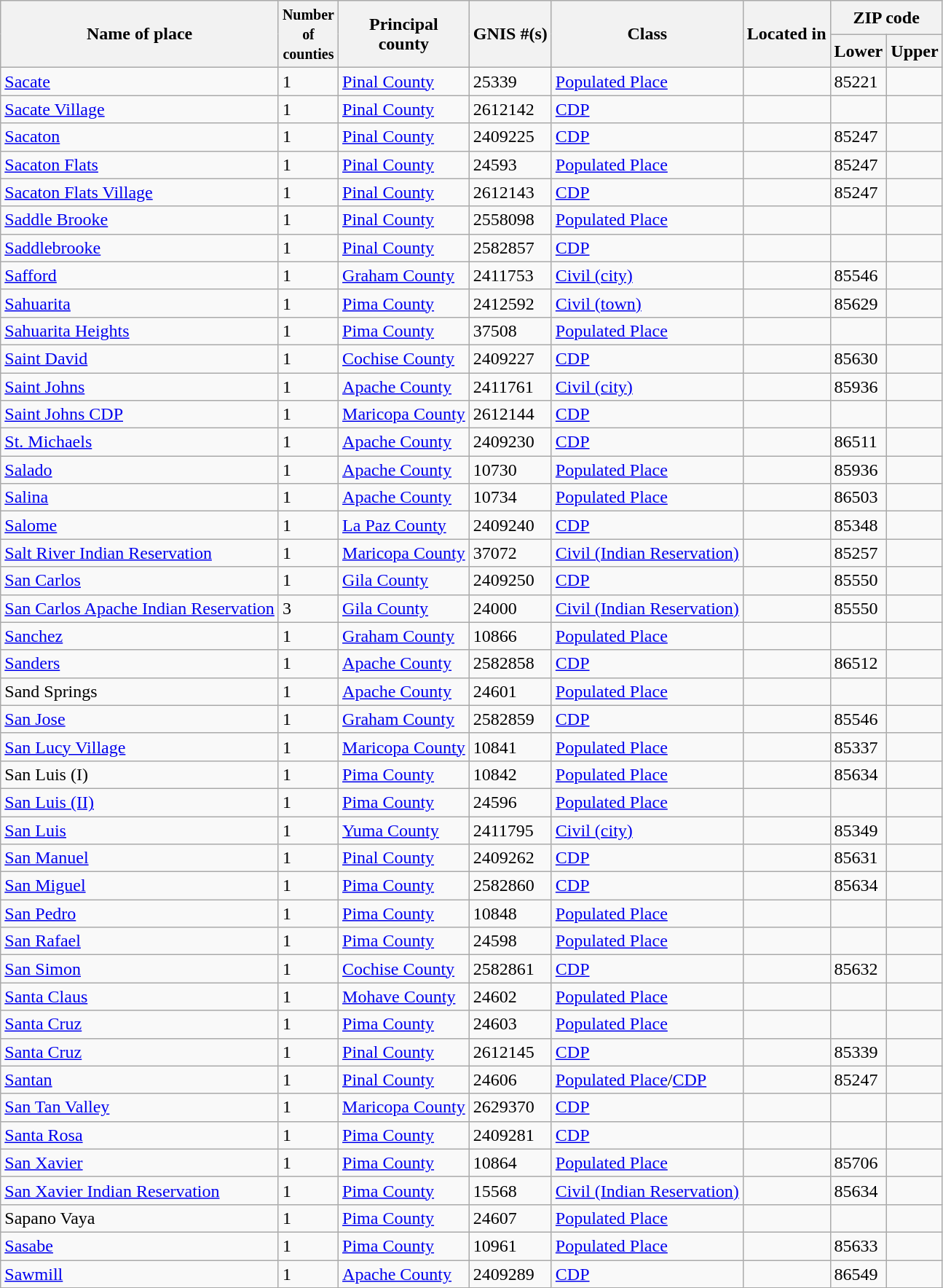<table class="wikitable sortable">
<tr>
<th rowspan=2>Name of place</th>
<th rowspan=2><small>Number <br>of<br>counties</small></th>
<th rowspan=2>Principal <br> county</th>
<th rowspan=2>GNIS #(s)</th>
<th rowspan=2>Class</th>
<th rowspan=2>Located in</th>
<th colspan=2>ZIP code</th>
</tr>
<tr>
<th>Lower</th>
<th>Upper</th>
</tr>
<tr>
<td><a href='#'>Sacate</a></td>
<td>1</td>
<td><a href='#'>Pinal County</a></td>
<td>25339</td>
<td><a href='#'>Populated Place</a></td>
<td></td>
<td>85221</td>
<td></td>
</tr>
<tr>
<td><a href='#'>Sacate Village</a></td>
<td>1</td>
<td><a href='#'>Pinal County</a></td>
<td>2612142</td>
<td><a href='#'>CDP</a></td>
<td></td>
<td></td>
<td></td>
</tr>
<tr>
<td><a href='#'>Sacaton</a></td>
<td>1</td>
<td><a href='#'>Pinal County</a></td>
<td>2409225</td>
<td><a href='#'>CDP</a></td>
<td></td>
<td>85247</td>
<td></td>
</tr>
<tr>
<td><a href='#'>Sacaton Flats</a></td>
<td>1</td>
<td><a href='#'>Pinal County</a></td>
<td>24593</td>
<td><a href='#'>Populated Place</a></td>
<td></td>
<td>85247</td>
<td></td>
</tr>
<tr>
<td><a href='#'>Sacaton Flats Village</a></td>
<td>1</td>
<td><a href='#'>Pinal County</a></td>
<td>2612143</td>
<td><a href='#'>CDP</a></td>
<td></td>
<td>85247</td>
<td></td>
</tr>
<tr>
<td><a href='#'>Saddle Brooke</a></td>
<td>1</td>
<td><a href='#'>Pinal County</a></td>
<td>2558098</td>
<td><a href='#'>Populated Place</a></td>
<td></td>
<td></td>
<td></td>
</tr>
<tr>
<td><a href='#'>Saddlebrooke</a></td>
<td>1</td>
<td><a href='#'>Pinal County</a></td>
<td>2582857</td>
<td><a href='#'>CDP</a></td>
<td></td>
<td></td>
<td></td>
</tr>
<tr>
<td><a href='#'>Safford</a></td>
<td>1</td>
<td><a href='#'>Graham County</a></td>
<td>2411753</td>
<td><a href='#'>Civil (city)</a></td>
<td></td>
<td>85546</td>
<td></td>
</tr>
<tr>
<td><a href='#'>Sahuarita</a></td>
<td>1</td>
<td><a href='#'>Pima County</a></td>
<td>2412592</td>
<td><a href='#'>Civil (town)</a></td>
<td></td>
<td>85629</td>
<td></td>
</tr>
<tr>
<td><a href='#'>Sahuarita Heights</a></td>
<td>1</td>
<td><a href='#'>Pima County</a></td>
<td>37508</td>
<td><a href='#'>Populated Place</a></td>
<td></td>
<td></td>
<td></td>
</tr>
<tr>
<td><a href='#'>Saint David</a></td>
<td>1</td>
<td><a href='#'>Cochise County</a></td>
<td>2409227</td>
<td><a href='#'>CDP</a></td>
<td></td>
<td>85630</td>
<td></td>
</tr>
<tr>
<td><a href='#'>Saint Johns</a></td>
<td>1</td>
<td><a href='#'>Apache County</a></td>
<td>2411761</td>
<td><a href='#'>Civil (city)</a></td>
<td></td>
<td>85936</td>
<td></td>
</tr>
<tr>
<td><a href='#'>Saint Johns CDP</a></td>
<td>1</td>
<td><a href='#'>Maricopa County</a></td>
<td>2612144</td>
<td><a href='#'>CDP</a></td>
<td></td>
<td></td>
<td></td>
</tr>
<tr>
<td><a href='#'>St. Michaels</a></td>
<td>1</td>
<td><a href='#'>Apache County</a></td>
<td>2409230</td>
<td><a href='#'>CDP</a></td>
<td></td>
<td>86511</td>
<td></td>
</tr>
<tr>
<td><a href='#'>Salado</a></td>
<td>1</td>
<td><a href='#'>Apache County</a></td>
<td>10730</td>
<td><a href='#'>Populated Place</a></td>
<td></td>
<td>85936</td>
<td></td>
</tr>
<tr>
<td><a href='#'>Salina</a></td>
<td>1</td>
<td><a href='#'>Apache County</a></td>
<td>10734</td>
<td><a href='#'>Populated Place</a></td>
<td></td>
<td>86503</td>
<td></td>
</tr>
<tr>
<td><a href='#'>Salome</a></td>
<td>1</td>
<td><a href='#'>La Paz County</a></td>
<td>2409240</td>
<td><a href='#'>CDP</a></td>
<td></td>
<td>85348</td>
<td></td>
</tr>
<tr>
<td><a href='#'>Salt River Indian Reservation</a></td>
<td>1</td>
<td><a href='#'>Maricopa County</a></td>
<td>37072</td>
<td><a href='#'>Civil (Indian Reservation)</a></td>
<td></td>
<td>85257</td>
<td></td>
</tr>
<tr>
<td><a href='#'>San Carlos</a></td>
<td>1</td>
<td><a href='#'>Gila County</a></td>
<td>2409250</td>
<td><a href='#'>CDP</a></td>
<td></td>
<td>85550</td>
<td></td>
</tr>
<tr>
<td><a href='#'>San Carlos Apache Indian Reservation</a></td>
<td>3</td>
<td><a href='#'>Gila County</a></td>
<td>24000</td>
<td><a href='#'>Civil (Indian Reservation)</a></td>
<td></td>
<td>85550</td>
<td></td>
</tr>
<tr>
<td><a href='#'>Sanchez</a></td>
<td>1</td>
<td><a href='#'>Graham County</a></td>
<td>10866</td>
<td><a href='#'>Populated Place</a></td>
<td></td>
<td></td>
<td></td>
</tr>
<tr>
<td><a href='#'>Sanders</a></td>
<td>1</td>
<td><a href='#'>Apache County</a></td>
<td>2582858</td>
<td><a href='#'>CDP</a></td>
<td></td>
<td>86512</td>
<td></td>
</tr>
<tr>
<td>Sand Springs</td>
<td>1</td>
<td><a href='#'>Apache County</a></td>
<td>24601</td>
<td><a href='#'>Populated Place</a></td>
<td></td>
<td></td>
<td></td>
</tr>
<tr>
<td><a href='#'>San Jose</a></td>
<td>1</td>
<td><a href='#'>Graham County</a></td>
<td>2582859</td>
<td><a href='#'>CDP</a></td>
<td></td>
<td>85546</td>
<td></td>
</tr>
<tr>
<td><a href='#'>San Lucy Village</a></td>
<td>1</td>
<td><a href='#'>Maricopa County</a></td>
<td>10841</td>
<td><a href='#'>Populated Place</a></td>
<td></td>
<td>85337</td>
<td></td>
</tr>
<tr>
<td>San Luis (I)</td>
<td>1</td>
<td><a href='#'>Pima County</a></td>
<td>10842</td>
<td><a href='#'>Populated Place</a></td>
<td></td>
<td>85634</td>
<td></td>
</tr>
<tr>
<td><a href='#'>San Luis (II)</a></td>
<td>1</td>
<td><a href='#'>Pima County</a></td>
<td>24596</td>
<td><a href='#'>Populated Place</a></td>
<td></td>
<td></td>
<td></td>
</tr>
<tr>
<td><a href='#'>San Luis</a></td>
<td>1</td>
<td><a href='#'>Yuma County</a></td>
<td>2411795</td>
<td><a href='#'>Civil (city)</a></td>
<td></td>
<td>85349</td>
<td></td>
</tr>
<tr>
<td><a href='#'>San Manuel</a></td>
<td>1</td>
<td><a href='#'>Pinal County</a></td>
<td>2409262</td>
<td><a href='#'>CDP</a></td>
<td></td>
<td>85631</td>
<td></td>
</tr>
<tr>
<td><a href='#'>San Miguel</a></td>
<td>1</td>
<td><a href='#'>Pima County</a></td>
<td>2582860</td>
<td><a href='#'>CDP</a></td>
<td></td>
<td>85634</td>
<td></td>
</tr>
<tr>
<td><a href='#'>San Pedro</a></td>
<td>1</td>
<td><a href='#'>Pima County</a></td>
<td>10848</td>
<td><a href='#'>Populated Place</a></td>
<td></td>
<td></td>
<td></td>
</tr>
<tr>
<td><a href='#'>San Rafael</a></td>
<td>1</td>
<td><a href='#'>Pima County</a></td>
<td>24598</td>
<td><a href='#'>Populated Place</a></td>
<td></td>
<td></td>
<td></td>
</tr>
<tr>
<td><a href='#'>San Simon</a></td>
<td>1</td>
<td><a href='#'>Cochise County</a></td>
<td>2582861</td>
<td><a href='#'>CDP</a></td>
<td></td>
<td>85632</td>
<td></td>
</tr>
<tr>
<td><a href='#'>Santa Claus</a></td>
<td>1</td>
<td><a href='#'>Mohave County</a></td>
<td>24602</td>
<td><a href='#'>Populated Place</a></td>
<td></td>
<td></td>
<td></td>
</tr>
<tr>
<td><a href='#'>Santa Cruz</a></td>
<td>1</td>
<td><a href='#'>Pima County</a></td>
<td>24603</td>
<td><a href='#'>Populated Place</a></td>
<td></td>
<td></td>
<td></td>
</tr>
<tr>
<td><a href='#'>Santa Cruz</a></td>
<td>1</td>
<td><a href='#'>Pinal County</a></td>
<td>2612145</td>
<td><a href='#'>CDP</a></td>
<td></td>
<td>85339</td>
<td></td>
</tr>
<tr>
<td><a href='#'>Santan</a></td>
<td>1</td>
<td><a href='#'>Pinal County</a></td>
<td>24606</td>
<td><a href='#'>Populated Place</a>/<a href='#'>CDP</a></td>
<td></td>
<td>85247</td>
<td></td>
</tr>
<tr>
<td><a href='#'>San Tan Valley</a></td>
<td>1</td>
<td><a href='#'>Maricopa County</a></td>
<td>2629370</td>
<td><a href='#'>CDP</a></td>
<td></td>
<td></td>
<td></td>
</tr>
<tr>
<td><a href='#'>Santa Rosa</a></td>
<td>1</td>
<td><a href='#'>Pima County</a></td>
<td>2409281</td>
<td><a href='#'>CDP</a></td>
<td></td>
<td></td>
<td></td>
</tr>
<tr>
<td><a href='#'>San Xavier</a></td>
<td>1</td>
<td><a href='#'>Pima County</a></td>
<td>10864</td>
<td><a href='#'>Populated Place</a></td>
<td></td>
<td>85706</td>
<td></td>
</tr>
<tr>
<td><a href='#'>San Xavier Indian Reservation</a></td>
<td>1</td>
<td><a href='#'>Pima County</a></td>
<td>15568</td>
<td><a href='#'>Civil (Indian Reservation)</a></td>
<td></td>
<td>85634</td>
<td></td>
</tr>
<tr>
<td>Sapano Vaya</td>
<td>1</td>
<td><a href='#'>Pima County</a></td>
<td>24607</td>
<td><a href='#'>Populated Place</a></td>
<td></td>
<td></td>
<td></td>
</tr>
<tr>
<td><a href='#'>Sasabe</a></td>
<td>1</td>
<td><a href='#'>Pima County</a></td>
<td>10961</td>
<td><a href='#'>Populated Place</a></td>
<td></td>
<td>85633</td>
<td></td>
</tr>
<tr>
<td><a href='#'>Sawmill</a></td>
<td>1</td>
<td><a href='#'>Apache County</a></td>
<td>2409289</td>
<td><a href='#'>CDP</a></td>
<td></td>
<td>86549</td>
<td></td>
</tr>
</table>
